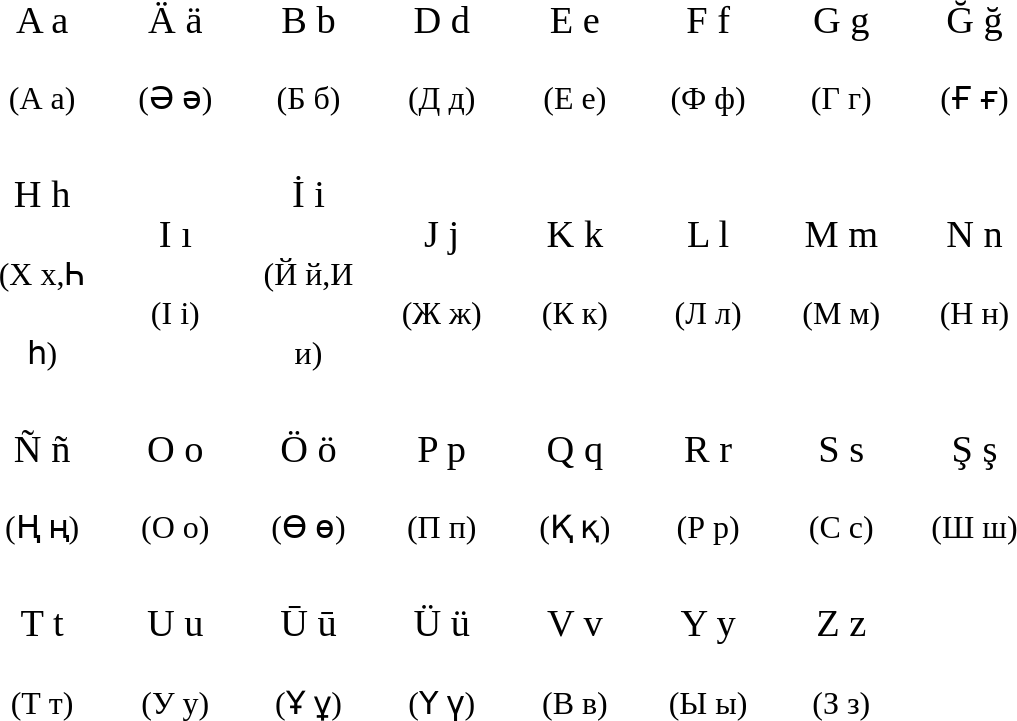<table class="standard" cellpadding="5" style="font-size: 1.6em; font-family:'Times New Roman', serif; line-height: 2em; text-align: center;">
<tr>
<td style="width:3em;">A a<br><small>(А а)</small></td>
<td style="width:3em;">Ä ä<br><small>(Ә ә)</small></td>
<td style="width:3em;">B b<br><small>(Б б)</small></td>
<td style="width:3em;">D d<br><small>(Д д)</small></td>
<td style="width:3em;">E e<br><small>(Е е)</small></td>
<td style="width:3em;">F f<br><small>(Ф ф)</small></td>
<td style="width:3em;">G g<br><small>(Г г)</small></td>
<td style="width:3em;">Ğ ğ<br><small>(Ғ ғ)</small></td>
</tr>
<tr>
<td>H h<br><small>(Х х,</small><small>Һ һ)</small></td>
<td>I ı<br><small>(І і)</small></td>
<td>İ i<br><small>(Й й,</small><small>И и)</small></td>
<td>J j<br><small>(Ж ж)</small></td>
<td>K k<br><small>(К к)</small></td>
<td>L l<br><small>(Л л)</small></td>
<td>M m<br><small>(М м)</small></td>
<td>N n<br><small>(Н н)</small></td>
</tr>
<tr>
<td>Ñ ñ<br><small>(Ң ң)</small></td>
<td>O o<br><small>(О о)</small></td>
<td>Ö ö<br><small>(Ө ө)</small></td>
<td>P p<br><small>(П п)</small></td>
<td>Q q<br><small>(Қ қ)</small></td>
<td>R r<br><small>(Р р)</small></td>
<td>S s<br><small>(С с)</small></td>
<td>Ş ş<br><small>(Ш ш)</small></td>
</tr>
<tr>
<td>T t<br><small>(Т т)</small></td>
<td>U u<br><small>(У у)</small></td>
<td>Ū ū<br><small>(Ұ ұ)</small></td>
<td>Ü ü<br><small>(Ү ү)</small></td>
<td>V v<br><small>(В в)</small></td>
<td>Y y<br><small>(Ы ы)</small></td>
<td>Z z<br><small>(З з)</small></td>
<td></td>
</tr>
</table>
